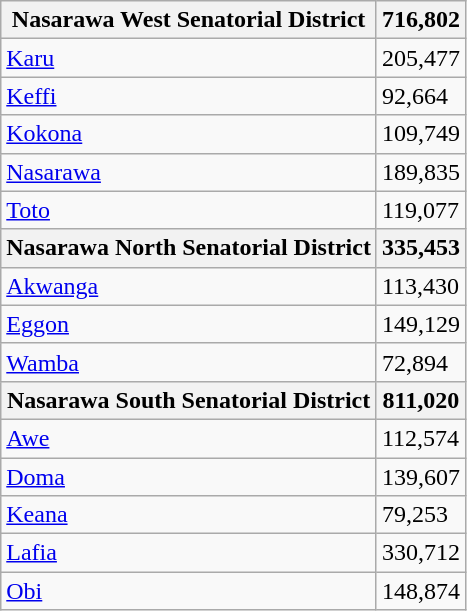<table class="wikitable">
<tr>
<th>Nasarawa West Senatorial District</th>
<th>716,802</th>
</tr>
<tr>
<td><a href='#'>Karu</a></td>
<td>205,477</td>
</tr>
<tr>
<td><a href='#'>Keffi</a></td>
<td>92,664</td>
</tr>
<tr>
<td><a href='#'>Kokona</a></td>
<td>109,749</td>
</tr>
<tr>
<td><a href='#'>Nasarawa</a></td>
<td>189,835</td>
</tr>
<tr>
<td><a href='#'>Toto</a></td>
<td>119,077</td>
</tr>
<tr>
<th>Nasarawa North Senatorial District</th>
<th>335,453</th>
</tr>
<tr>
<td><a href='#'>Akwanga</a></td>
<td>113,430</td>
</tr>
<tr>
<td><a href='#'>Eggon</a></td>
<td>149,129</td>
</tr>
<tr>
<td><a href='#'>Wamba</a></td>
<td>72,894</td>
</tr>
<tr>
<th>Nasarawa South Senatorial District</th>
<th>811,020</th>
</tr>
<tr>
<td><a href='#'>Awe</a></td>
<td>112,574</td>
</tr>
<tr>
<td><a href='#'>Doma</a></td>
<td>139,607</td>
</tr>
<tr>
<td><a href='#'>Keana</a></td>
<td>79,253</td>
</tr>
<tr>
<td><a href='#'>Lafia</a></td>
<td>330,712</td>
</tr>
<tr>
<td><a href='#'>Obi</a></td>
<td>148,874</td>
</tr>
</table>
